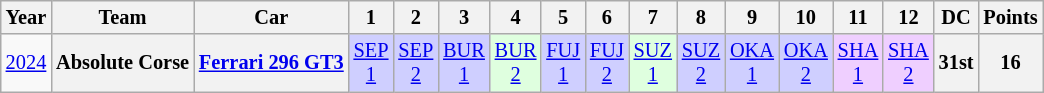<table class="wikitable" style="text-align:center; font-size:85%">
<tr>
<th>Year</th>
<th>Team</th>
<th>Car</th>
<th>1</th>
<th>2</th>
<th>3</th>
<th>4</th>
<th>5</th>
<th>6</th>
<th>7</th>
<th>8</th>
<th>9</th>
<th>10</th>
<th>11</th>
<th>12</th>
<th>DC</th>
<th>Points</th>
</tr>
<tr>
<td><a href='#'>2024</a></td>
<th>Absolute Corse</th>
<th><a href='#'>Ferrari 296 GT3</a></th>
<td style="background:#CFCFFF;"><a href='#'>SEP<br>1</a><br></td>
<td style="background:#CFCFFF;"><a href='#'>SEP<br>2</a><br></td>
<td style="background:#CFCFFF;"><a href='#'>BUR<br>1</a><br></td>
<td style="background:#DFFFDF;"><a href='#'>BUR<br>2</a><br></td>
<td style="background:#CFCFFF;"><a href='#'>FUJ<br>1</a><br></td>
<td style="background:#CFCFFF;"><a href='#'>FUJ<br>2</a><br></td>
<td style="background:#DFFFDF;"><a href='#'>SUZ<br>1</a><br></td>
<td style="background:#CFCFFF;"><a href='#'>SUZ<br>2</a><br></td>
<td style="background:#CFCFFF;"><a href='#'>OKA<br>1</a><br></td>
<td style="background:#CFCFFF;"><a href='#'>OKA<br>2</a><br></td>
<td style="background:#EFCFFF;"><a href='#'>SHA<br>1</a><br></td>
<td style="background:#EFCFFF;"><a href='#'>SHA<br>2</a><br></td>
<th>31st</th>
<th>16</th>
</tr>
</table>
